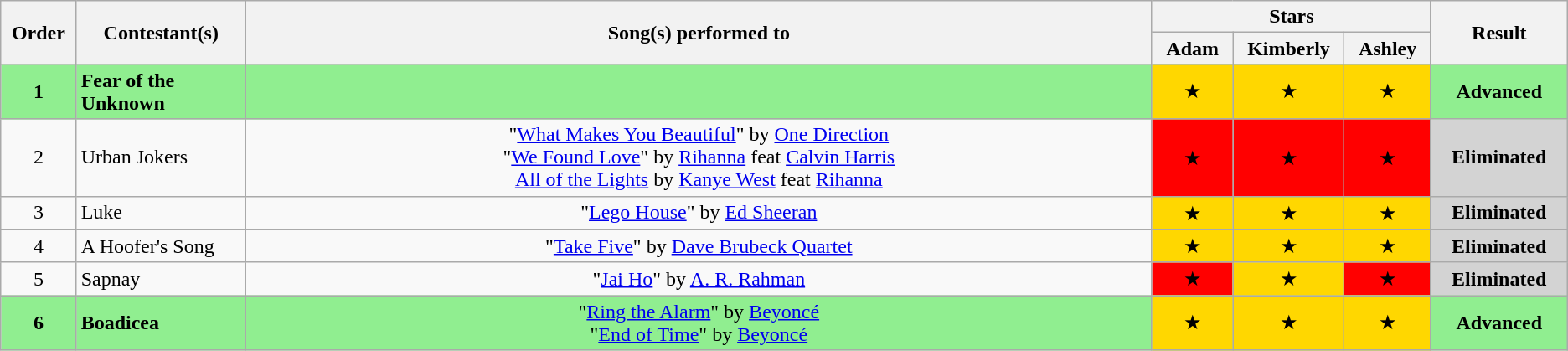<table class="wikitable" style="text-align:center;">
<tr>
<th style="width:2%;" rowspan="2">Order</th>
<th style="width:7%;" rowspan="2">Contestant(s)</th>
<th style="width:41%;" rowspan="2">Song(s) performed to</th>
<th style="width:9%;" colspan="3">Stars</th>
<th style="width:5%;" rowspan="2">Result</th>
</tr>
<tr>
<th style="width:3%;">Adam</th>
<th style="width:3%;">Kimberly</th>
<th style="width:3%;">Ashley</th>
</tr>
<tr style="background:lightgreen;">
<td><strong>1</strong></td>
<td style="text-align:left;"><strong>Fear of the Unknown </strong></td>
<td></td>
<td style="background:gold;">★</td>
<td style="background:gold;">★</td>
<td style="background:gold;">★</td>
<td><strong>Advanced</strong></td>
</tr>
<tr>
<td>2</td>
<td style="text-align:left;">Urban Jokers</td>
<td>"<a href='#'>What Makes You Beautiful</a>" by <a href='#'>One Direction</a> <br> "<a href='#'>We Found Love</a>" by <a href='#'>Rihanna</a> feat <a href='#'>Calvin Harris</a> <br> <a href='#'>All of the Lights</a> by <a href='#'>Kanye West</a> feat <a href='#'>Rihanna</a></td>
<td style="background:red;">★</td>
<td style="background:red;">★</td>
<td style="background:red;">★</td>
<td style="background:lightgrey;"><strong>Eliminated</strong></td>
</tr>
<tr>
<td>3</td>
<td style="text-align:left;">Luke</td>
<td>"<a href='#'>Lego House</a>" by <a href='#'>Ed Sheeran</a></td>
<td style="background:gold;">★</td>
<td style="background:gold;">★</td>
<td style="background:gold;">★</td>
<td style="background:lightgrey;"><strong>Eliminated</strong></td>
</tr>
<tr>
<td>4</td>
<td style="text-align:left;">A Hoofer's Song</td>
<td>"<a href='#'>Take Five</a>" by <a href='#'>Dave Brubeck Quartet</a></td>
<td style="background:gold;">★</td>
<td style="background:gold;">★</td>
<td style="background:gold;">★</td>
<td style="background:lightgrey;"><strong>Eliminated</strong></td>
</tr>
<tr>
<td>5</td>
<td style="text-align:left;">Sapnay</td>
<td>"<a href='#'>Jai Ho</a>"  by <a href='#'>A. R. Rahman</a></td>
<td style="background:red;">★</td>
<td style="background:gold;">★</td>
<td style="background:red;">★</td>
<td style="background:lightgrey;"><strong>Eliminated</strong></td>
</tr>
<tr style="background:lightgreen;">
<td><strong>6</strong></td>
<td style="text-align:left;"><strong>Boadicea</strong></td>
<td>"<a href='#'>Ring the Alarm</a>" by <a href='#'>Beyoncé</a> <br> "<a href='#'>End of Time</a>" by <a href='#'>Beyoncé</a></td>
<td style="background:gold;">★</td>
<td style="background:gold;">★</td>
<td style="background:gold;">★</td>
<td><strong>Advanced</strong></td>
</tr>
</table>
